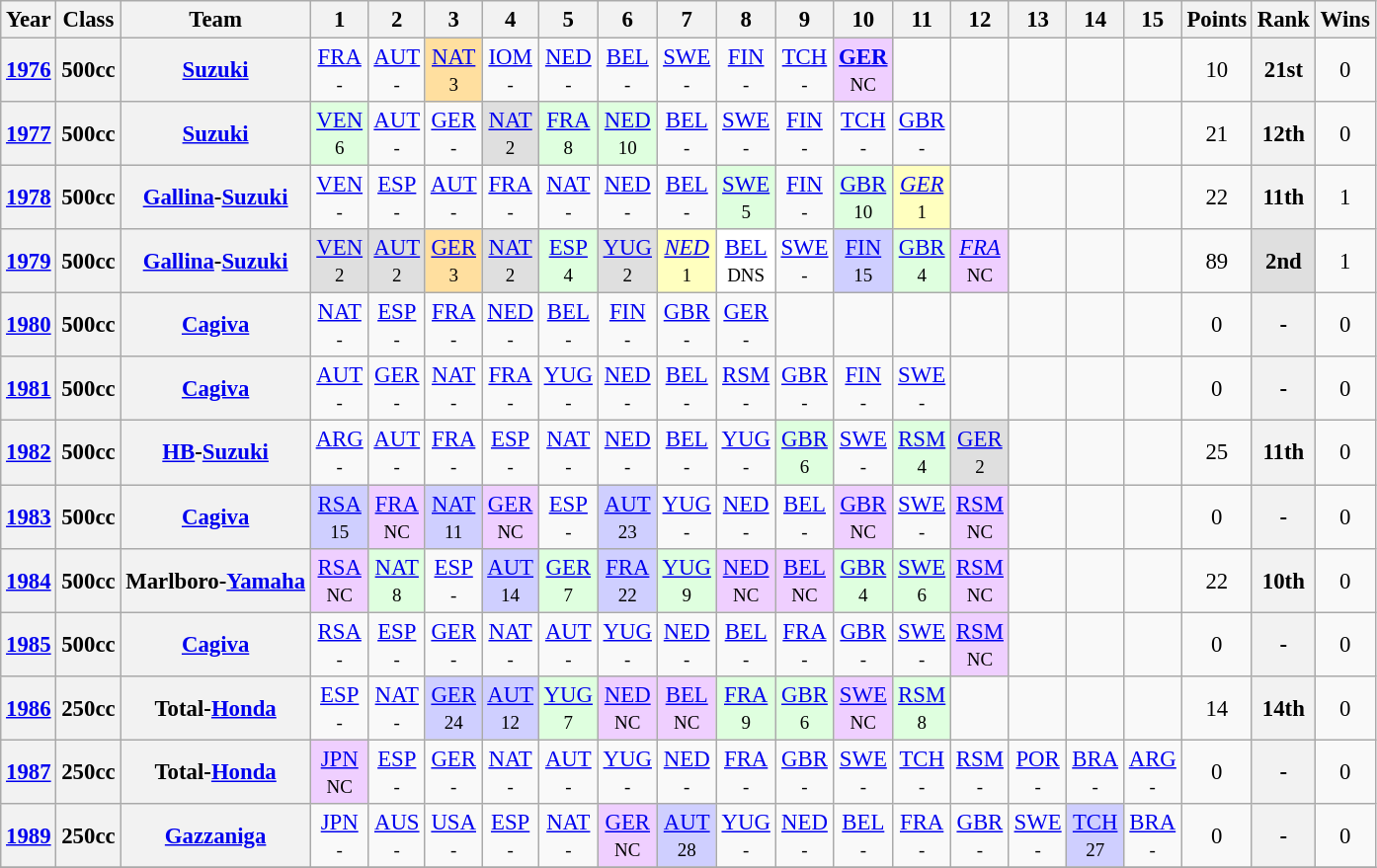<table class="wikitable" style="text-align:center; font-size:95%">
<tr>
<th>Year</th>
<th>Class</th>
<th>Team</th>
<th>1</th>
<th>2</th>
<th>3</th>
<th>4</th>
<th>5</th>
<th>6</th>
<th>7</th>
<th>8</th>
<th>9</th>
<th>10</th>
<th>11</th>
<th>12</th>
<th>13</th>
<th>14</th>
<th>15</th>
<th>Points</th>
<th>Rank</th>
<th>Wins</th>
</tr>
<tr>
<th><a href='#'>1976</a></th>
<th>500cc</th>
<th><a href='#'>Suzuki</a></th>
<td><a href='#'>FRA</a><br><small>-</small></td>
<td><a href='#'>AUT</a><br><small>-</small></td>
<td style="background:#FFDF9F;"><a href='#'>NAT</a><br><small>3</small></td>
<td><a href='#'>IOM</a><br><small>-</small></td>
<td><a href='#'>NED</a><br><small>-</small></td>
<td><a href='#'>BEL</a><br><small>-</small></td>
<td><a href='#'>SWE</a><br><small>-</small></td>
<td><a href='#'>FIN</a><br><small>-</small></td>
<td><a href='#'>TCH</a><br><small>-</small></td>
<td style="background:#EFCFFF;"><strong><a href='#'>GER</a></strong><br><small>NC</small></td>
<td></td>
<td></td>
<td></td>
<td></td>
<td></td>
<td>10</td>
<th>21st</th>
<td>0</td>
</tr>
<tr>
<th><a href='#'>1977</a></th>
<th>500cc</th>
<th><a href='#'>Suzuki</a></th>
<td style="background:#DFFFDF;"><a href='#'>VEN</a><br><small>6</small></td>
<td><a href='#'>AUT</a><br><small>-</small></td>
<td><a href='#'>GER</a><br><small>-</small></td>
<td style="background:#DFDFDF;"><a href='#'>NAT</a><br><small>2</small></td>
<td style="background:#DFFFDF;"><a href='#'>FRA</a><br><small>8</small></td>
<td style="background:#DFFFDF;"><a href='#'>NED</a><br><small>10</small></td>
<td><a href='#'>BEL</a><br><small>-</small></td>
<td><a href='#'>SWE</a><br><small>-</small></td>
<td><a href='#'>FIN</a><br><small>-</small></td>
<td><a href='#'>TCH</a><br><small>-</small></td>
<td><a href='#'>GBR</a><br><small>-</small></td>
<td></td>
<td></td>
<td></td>
<td></td>
<td>21</td>
<th>12th</th>
<td>0</td>
</tr>
<tr>
<th><a href='#'>1978</a></th>
<th>500cc</th>
<th><a href='#'>Gallina</a>-<a href='#'>Suzuki</a></th>
<td><a href='#'>VEN</a><br><small>-</small></td>
<td><a href='#'>ESP</a><br><small>-</small></td>
<td><a href='#'>AUT</a><br><small>-</small></td>
<td><a href='#'>FRA</a><br><small>-</small></td>
<td><a href='#'>NAT</a><br><small>-</small></td>
<td><a href='#'>NED</a><br><small>-</small></td>
<td><a href='#'>BEL</a><br><small>-</small></td>
<td style="background:#DFFFDF;"><a href='#'>SWE</a><br><small>5</small></td>
<td><a href='#'>FIN</a><br><small>-</small></td>
<td style="background:#DFFFDF;"><a href='#'>GBR</a><br><small>10</small></td>
<td style="background:#FFFFBF;"><em><a href='#'>GER</a></em><br><small>1</small></td>
<td></td>
<td></td>
<td></td>
<td></td>
<td>22</td>
<th>11th</th>
<td>1</td>
</tr>
<tr>
<th><a href='#'>1979</a></th>
<th>500cc</th>
<th><a href='#'>Gallina</a>-<a href='#'>Suzuki</a></th>
<td style="background:#DFDFDF;"><a href='#'>VEN</a><br><small>2</small></td>
<td style="background:#DFDFDF;"><a href='#'>AUT</a><br><small>2</small></td>
<td style="background:#FFDF9F;"><a href='#'>GER</a><br><small>3</small></td>
<td style="background:#DFDFDF;"><a href='#'>NAT</a><br><small>2</small></td>
<td style="background:#DFFFDF;"><a href='#'>ESP</a><br><small>4</small></td>
<td style="background:#DFDFDF;"><a href='#'>YUG</a><br><small>2</small></td>
<td style="background:#FFFFBF;"><em><a href='#'>NED</a></em><br><small>1</small></td>
<td style="background:#ffffff;"><a href='#'>BEL</a><br><small>DNS</small></td>
<td><a href='#'>SWE</a><br><small>-</small></td>
<td style="background:#CFCFFF;"><a href='#'>FIN</a><br><small>15</small></td>
<td style="background:#DFFFDF;"><a href='#'>GBR</a><br><small>4</small></td>
<td style="background:#EFCFFF;"><em><a href='#'>FRA</a></em><br><small>NC</small></td>
<td></td>
<td></td>
<td></td>
<td>89</td>
<td style="background:#DFDFDF;"><strong>2nd</strong></td>
<td>1</td>
</tr>
<tr>
<th><a href='#'>1980</a></th>
<th>500cc</th>
<th><a href='#'>Cagiva</a></th>
<td><a href='#'>NAT</a><br><small>-</small></td>
<td><a href='#'>ESP</a><br><small>-</small></td>
<td><a href='#'>FRA</a><br><small>-</small></td>
<td><a href='#'>NED</a><br><small>-</small></td>
<td><a href='#'>BEL</a><br><small>-</small></td>
<td><a href='#'>FIN</a><br><small>-</small></td>
<td><a href='#'>GBR</a><br><small>-</small></td>
<td><a href='#'>GER</a><br><small>-</small></td>
<td></td>
<td></td>
<td></td>
<td></td>
<td></td>
<td></td>
<td></td>
<td>0</td>
<th>-</th>
<td>0</td>
</tr>
<tr>
<th><a href='#'>1981</a></th>
<th>500cc</th>
<th><a href='#'>Cagiva</a></th>
<td><a href='#'>AUT</a><br><small>-</small></td>
<td><a href='#'>GER</a><br><small>-</small></td>
<td><a href='#'>NAT</a><br><small>-</small></td>
<td><a href='#'>FRA</a><br><small>-</small></td>
<td><a href='#'>YUG</a><br><small>-</small></td>
<td><a href='#'>NED</a><br><small>-</small></td>
<td><a href='#'>BEL</a><br><small>-</small></td>
<td><a href='#'>RSM</a><br><small>-</small></td>
<td><a href='#'>GBR</a><br><small>-</small></td>
<td><a href='#'>FIN</a><br><small>-</small></td>
<td><a href='#'>SWE</a><br><small>-</small></td>
<td></td>
<td></td>
<td></td>
<td></td>
<td>0</td>
<th>-</th>
<td>0</td>
</tr>
<tr>
<th><a href='#'>1982</a></th>
<th>500cc</th>
<th><a href='#'>HB</a>-<a href='#'>Suzuki</a></th>
<td><a href='#'>ARG</a><br><small>-</small></td>
<td><a href='#'>AUT</a><br><small>-</small></td>
<td><a href='#'>FRA</a><br><small>-</small></td>
<td><a href='#'>ESP</a><br><small>-</small></td>
<td><a href='#'>NAT</a><br><small>-</small></td>
<td><a href='#'>NED</a><br><small>-</small></td>
<td><a href='#'>BEL</a><br><small>-</small></td>
<td><a href='#'>YUG</a><br><small>-</small></td>
<td style="background:#DFFFDF;"><a href='#'>GBR</a><br><small>6</small></td>
<td><a href='#'>SWE</a><br><small>-</small></td>
<td style="background:#DFFFDF;"><a href='#'>RSM</a><br><small>4</small></td>
<td style="background:#DFDFDF;"><a href='#'>GER</a><br><small>2</small></td>
<td></td>
<td></td>
<td></td>
<td>25</td>
<th>11th</th>
<td>0</td>
</tr>
<tr>
<th><a href='#'>1983</a></th>
<th>500cc</th>
<th><a href='#'>Cagiva</a></th>
<td style="background:#CFCFFF;"><a href='#'>RSA</a><br><small>15</small></td>
<td style="background:#EFCFFF;"><a href='#'>FRA</a><br><small>NC</small></td>
<td style="background:#CFCFFF;"><a href='#'>NAT</a><br><small>11</small></td>
<td style="background:#EFCFFF;"><a href='#'>GER</a><br><small>NC</small></td>
<td><a href='#'>ESP</a><br><small>-</small></td>
<td style="background:#CFCFFF;"><a href='#'>AUT</a><br><small>23</small></td>
<td><a href='#'>YUG</a><br><small>-</small></td>
<td><a href='#'>NED</a><br><small>-</small></td>
<td><a href='#'>BEL</a><br><small>-</small></td>
<td style="background:#EFCFFF;"><a href='#'>GBR</a><br><small>NC</small></td>
<td><a href='#'>SWE</a><br><small>-</small></td>
<td style="background:#EFCFFF;"><a href='#'>RSM</a><br><small>NC</small></td>
<td></td>
<td></td>
<td></td>
<td>0</td>
<th>-</th>
<td>0</td>
</tr>
<tr>
<th><a href='#'>1984</a></th>
<th>500cc</th>
<th>Marlboro-<a href='#'>Yamaha</a></th>
<td style="background:#EFCFFF;"><a href='#'>RSA</a><br><small>NC</small></td>
<td style="background:#DFFFDF;"><a href='#'>NAT</a><br><small>8</small></td>
<td><a href='#'>ESP</a><br><small>-</small></td>
<td style="background:#CFCFFF;"><a href='#'>AUT</a><br><small>14</small></td>
<td style="background:#DFFFDF;"><a href='#'>GER</a><br><small>7</small></td>
<td style="background:#CFCFFF;"><a href='#'>FRA</a><br><small>22</small></td>
<td style="background:#DFFFDF;"><a href='#'>YUG</a><br><small>9</small></td>
<td style="background:#EFCFFF;"><a href='#'>NED</a><br><small>NC</small></td>
<td style="background:#EFCFFF;"><a href='#'>BEL</a><br><small>NC</small></td>
<td style="background:#DFFFDF;"><a href='#'>GBR</a><br><small>4</small></td>
<td style="background:#DFFFDF;"><a href='#'>SWE</a><br><small>6</small></td>
<td style="background:#EFCFFF;"><a href='#'>RSM</a><br><small>NC</small></td>
<td></td>
<td></td>
<td></td>
<td>22</td>
<th>10th</th>
<td>0</td>
</tr>
<tr>
<th><a href='#'>1985</a></th>
<th>500cc</th>
<th><a href='#'>Cagiva</a></th>
<td><a href='#'>RSA</a><br><small>-</small></td>
<td><a href='#'>ESP</a><br><small>-</small></td>
<td><a href='#'>GER</a><br><small>-</small></td>
<td><a href='#'>NAT</a><br><small>-</small></td>
<td><a href='#'>AUT</a><br><small>-</small></td>
<td><a href='#'>YUG</a><br><small>-</small></td>
<td><a href='#'>NED</a><br><small>-</small></td>
<td><a href='#'>BEL</a><br><small>-</small></td>
<td><a href='#'>FRA</a><br><small>-</small></td>
<td><a href='#'>GBR</a><br><small>-</small></td>
<td><a href='#'>SWE</a><br><small>-</small></td>
<td style="background:#EFCFFF;"><a href='#'>RSM</a><br><small>NC</small></td>
<td></td>
<td></td>
<td></td>
<td>0</td>
<th>-</th>
<td>0</td>
</tr>
<tr>
<th><a href='#'>1986</a></th>
<th>250cc</th>
<th>Total-<a href='#'>Honda</a></th>
<td><a href='#'>ESP</a><br><small>-</small></td>
<td><a href='#'>NAT</a><br><small>-</small></td>
<td style="background:#CFCFFF;"><a href='#'>GER</a><br><small>24</small></td>
<td style="background:#CFCFFF;"><a href='#'>AUT</a><br><small>12</small></td>
<td style="background:#DFFFDF;"><a href='#'>YUG</a><br><small>7</small></td>
<td style="background:#EFCFFF;"><a href='#'>NED</a><br><small>NC</small></td>
<td style="background:#EFCFFF;"><a href='#'>BEL</a><br><small>NC</small></td>
<td style="background:#DFFFDF;"><a href='#'>FRA</a><br><small>9</small></td>
<td style="background:#DFFFDF;"><a href='#'>GBR</a><br><small>6</small></td>
<td style="background:#EFCFFF;"><a href='#'>SWE</a><br><small>NC</small></td>
<td style="background:#DFFFDF;"><a href='#'>RSM</a><br><small>8</small></td>
<td></td>
<td></td>
<td></td>
<td></td>
<td>14</td>
<th>14th</th>
<td>0</td>
</tr>
<tr>
<th><a href='#'>1987</a></th>
<th>250cc</th>
<th>Total-<a href='#'>Honda</a></th>
<td style="background:#EFCFFF;"><a href='#'>JPN</a><br><small>NC</small></td>
<td><a href='#'>ESP</a><br><small>-</small></td>
<td><a href='#'>GER</a><br><small>-</small></td>
<td><a href='#'>NAT</a><br><small>-</small></td>
<td><a href='#'>AUT</a><br><small>-</small></td>
<td><a href='#'>YUG</a><br><small>-</small></td>
<td><a href='#'>NED</a><br><small>-</small></td>
<td><a href='#'>FRA</a><br><small>-</small></td>
<td><a href='#'>GBR</a><br><small>-</small></td>
<td><a href='#'>SWE</a><br><small>-</small></td>
<td><a href='#'>TCH</a><br><small>-</small></td>
<td><a href='#'>RSM</a><br><small>-</small></td>
<td><a href='#'>POR</a><br><small>-</small></td>
<td><a href='#'>BRA</a><br><small>-</small></td>
<td><a href='#'>ARG</a><br><small>-</small></td>
<td>0</td>
<th>-</th>
<td>0</td>
</tr>
<tr>
<th><a href='#'>1989</a></th>
<th>250cc</th>
<th><a href='#'>Gazzaniga</a></th>
<td><a href='#'>JPN</a><br><small>-</small></td>
<td><a href='#'>AUS</a><br><small>-</small></td>
<td><a href='#'>USA</a><br><small>-</small></td>
<td><a href='#'>ESP</a><br><small>-</small></td>
<td><a href='#'>NAT</a><br><small>-</small></td>
<td style="background:#EFCFFF;"><a href='#'>GER</a><br><small>NC</small></td>
<td style="background:#CFCFFF;"><a href='#'>AUT</a><br><small>28</small></td>
<td><a href='#'>YUG</a><br><small>-</small></td>
<td><a href='#'>NED</a><br><small>-</small></td>
<td><a href='#'>BEL</a><br><small>-</small></td>
<td><a href='#'>FRA</a><br><small>-</small></td>
<td><a href='#'>GBR</a><br><small>-</small></td>
<td><a href='#'>SWE</a><br><small>-</small></td>
<td style="background:#CFCFFF;"><a href='#'>TCH</a><br><small>27</small></td>
<td><a href='#'>BRA</a><br><small>-</small></td>
<td>0</td>
<th>-</th>
<td>0</td>
</tr>
<tr>
</tr>
</table>
